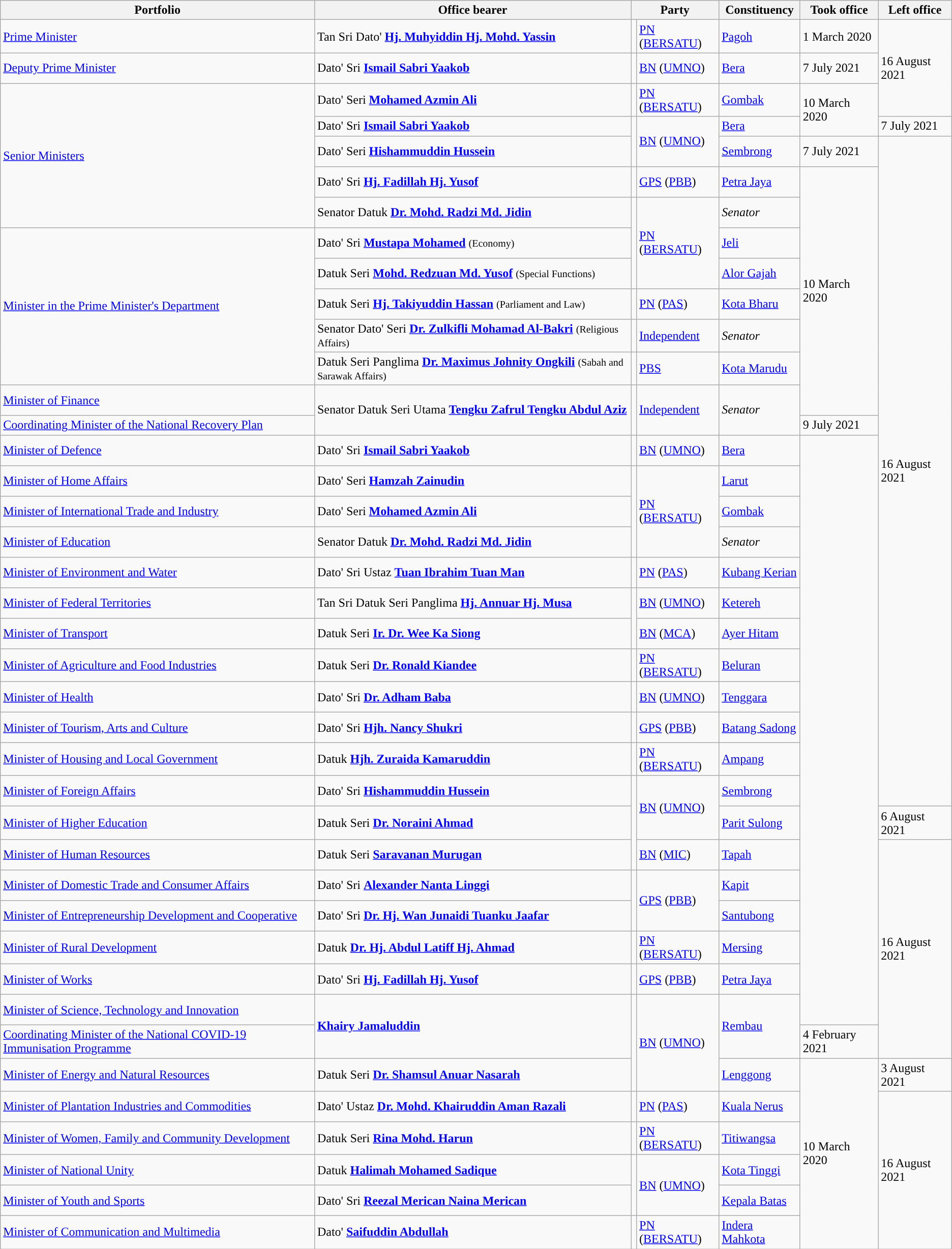<table class="sortable wikitable">
<tr>
<th>Portfolio</th>
<th>Office bearer</th>
<th colspan=2>Party</th>
<th>Constituency</th>
<th>Took office</th>
<th>Left office</th>
</tr>
<tr>
<td><a href='#'>Prime Minister</a></td>
<td>Tan Sri Dato' <strong><a href='#'>Hj. Muhyiddin Hj. Mohd. Yassin</a></strong> </td>
<td></td>
<td><a href='#'>PN</a> (<a href='#'>BERSATU</a>)</td>
<td><a href='#'>Pagoh</a></td>
<td>1 March 2020</td>
<td rowspan="3">16 August 2021</td>
</tr>
<tr style="height: 40px;">
<td><a href='#'>Deputy Prime Minister</a></td>
<td>Dato' Sri <strong><a href='#'>Ismail Sabri Yaakob</a></strong> </td>
<td></td>
<td><a href='#'>BN</a> (<a href='#'>UMNO</a>)</td>
<td><a href='#'>Bera</a></td>
<td>7 July 2021</td>
</tr>
<tr style="height: 40px;">
<td rowspan="5"><a href='#'>Senior Ministers</a></td>
<td>Dato' Seri <strong><a href='#'>Mohamed Azmin Ali</a></strong>  </td>
<td></td>
<td><a href='#'>PN</a> (<a href='#'>BERSATU</a>)</td>
<td><a href='#'>Gombak</a></td>
<td rowspan="2">10 March 2020</td>
</tr>
<tr>
<td>Dato' Sri <strong><a href='#'>Ismail Sabri Yaakob</a></strong>  </td>
<td rowspan="2"></td>
<td rowspan="2"><a href='#'>BN</a> (<a href='#'>UMNO</a>)</td>
<td><a href='#'>Bera</a></td>
<td>7 July 2021</td>
</tr>
<tr style="height: 40px;">
<td>Dato' Seri <strong><a href='#'>Hishammuddin Hussein</a></strong>  </td>
<td><a href='#'>Sembrong</a></td>
<td>7 July 2021</td>
<td rowspan="22">16 August 2021</td>
</tr>
<tr style="height: 40px;">
<td>Dato' Sri <strong><a href='#'>Hj. Fadillah Hj. Yusof</a></strong>  </td>
<td></td>
<td><a href='#'>GPS</a> (<a href='#'>PBB</a>)</td>
<td><a href='#'>Petra Jaya</a></td>
<td rowspan="8">10 March 2020</td>
</tr>
<tr style="height: 40px;">
<td>Senator Datuk <strong><a href='#'>Dr. Mohd. Radzi Md. Jidin</a></strong> </td>
<td rowspan="3"></td>
<td rowspan="3"><a href='#'>PN</a> (<a href='#'>BERSATU</a>)</td>
<td><em>Senator</em></td>
</tr>
<tr style="height: 40px;">
<td rowspan="5"><a href='#'>Minister in the Prime Minister's Department</a></td>
<td>Dato' Sri <strong><a href='#'>Mustapa Mohamed</a></strong>  <small>(Economy)</small></td>
<td><a href='#'>Jeli</a></td>
</tr>
<tr style="height: 40px;">
<td>Datuk Seri <strong><a href='#'>Mohd. Redzuan Md. Yusof</a></strong>  <small>(Special Functions)</small></td>
<td><a href='#'>Alor Gajah</a></td>
</tr>
<tr style="height: 40px;">
<td>Datuk Seri <strong><a href='#'>Hj. Takiyuddin Hassan</a></strong>  <small>(Parliament and Law)</small></td>
<td></td>
<td><a href='#'>PN</a> (<a href='#'>PAS</a>)</td>
<td><a href='#'>Kota Bharu</a></td>
</tr>
<tr style="height: 40px;">
<td>Senator Dato' Seri <strong><a href='#'>Dr. Zulkifli Mohamad Al-Bakri</a></strong> <small>(Religious Affairs)</small></td>
<td></td>
<td><a href='#'>Independent</a></td>
<td><em>Senator</em></td>
</tr>
<tr style="height: 40px;">
<td>Datuk Seri Panglima <strong><a href='#'>Dr. Maximus Johnity Ongkili</a></strong>  <small>(Sabah and Sarawak Affairs)</small></td>
<td style="background:"></td>
<td><a href='#'>PBS</a></td>
<td><a href='#'>Kota Marudu</a></td>
</tr>
<tr style="height: 40px;">
<td><a href='#'>Minister of Finance</a></td>
<td rowspan="2">Senator Datuk Seri Utama <strong><a href='#'>Tengku Zafrul Tengku Abdul Aziz</a></strong></td>
<td rowspan="2"></td>
<td rowspan="2"><a href='#'>Independent</a></td>
<td rowspan="2"><em>Senator</em></td>
</tr>
<tr>
<td><a href='#'>Coordinating Minister of the National Recovery Plan</a></td>
<td>9 July 2021</td>
</tr>
<tr style="height: 40px;">
<td><a href='#'>Minister of Defence</a></td>
<td>Dato' Sri <strong><a href='#'>Ismail Sabri Yaakob</a></strong> </td>
<td></td>
<td><a href='#'>BN</a> (<a href='#'>UMNO</a>)</td>
<td><a href='#'>Bera</a></td>
<td rowspan="19"></td>
</tr>
<tr style="height: 40px;">
<td><a href='#'>Minister of Home Affairs</a></td>
<td>Dato' Seri <strong><a href='#'>Hamzah Zainudin</a></strong> </td>
<td rowspan=3></td>
<td rowspan=3><a href='#'>PN</a> (<a href='#'>BERSATU</a>)</td>
<td><a href='#'>Larut</a></td>
</tr>
<tr style="height: 40px;">
<td><a href='#'>Minister of International Trade and Industry</a></td>
<td>Dato' Seri <strong><a href='#'>Mohamed Azmin Ali</a></strong> </td>
<td><a href='#'>Gombak</a></td>
</tr>
<tr style="height: 40px;">
<td><a href='#'>Minister of Education</a></td>
<td>Senator Datuk <strong><a href='#'>Dr. Mohd. Radzi Md. Jidin</a></strong></td>
<td><em>Senator</em></td>
</tr>
<tr style="height: 40px;">
<td><a href='#'>Minister of Environment and Water</a></td>
<td>Dato' Sri Ustaz <strong><a href='#'>Tuan Ibrahim Tuan Man</a></strong> </td>
<td></td>
<td><a href='#'>PN</a> (<a href='#'>PAS</a>)</td>
<td><a href='#'>Kubang Kerian</a></td>
</tr>
<tr style="height: 40px;">
<td><a href='#'>Minister of Federal Territories</a></td>
<td>Tan Sri Datuk Seri Panglima <strong><a href='#'>Hj. Annuar Hj. Musa</a></strong> </td>
<td rowspan=2></td>
<td><a href='#'>BN</a> (<a href='#'>UMNO</a>)</td>
<td><a href='#'>Ketereh</a></td>
</tr>
<tr style="height: 40px;">
<td><a href='#'>Minister of Transport</a></td>
<td>Datuk Seri <strong><a href='#'>Ir. Dr. Wee Ka Siong</a></strong> </td>
<td><a href='#'>BN</a> (<a href='#'>MCA</a>)</td>
<td><a href='#'>Ayer Hitam</a></td>
</tr>
<tr style="height: 40px;">
<td><a href='#'>Minister of Agriculture and Food Industries</a></td>
<td>Datuk Seri <strong><a href='#'>Dr. Ronald Kiandee</a></strong> </td>
<td></td>
<td><a href='#'>PN</a> (<a href='#'>BERSATU</a>)</td>
<td><a href='#'>Beluran</a></td>
</tr>
<tr style="height: 40px;">
<td><a href='#'>Minister of Health</a></td>
<td>Dato' Sri <strong><a href='#'>Dr. Adham Baba</a> </strong> </td>
<td></td>
<td><a href='#'>BN</a> (<a href='#'>UMNO</a>)</td>
<td><a href='#'>Tenggara</a></td>
</tr>
<tr style="height: 40px;">
<td><a href='#'>Minister of Tourism, Arts and Culture</a></td>
<td>Dato' Sri <strong><a href='#'>Hjh. Nancy Shukri</a></strong> </td>
<td></td>
<td><a href='#'>GPS</a> (<a href='#'>PBB</a>)</td>
<td><a href='#'>Batang Sadong</a></td>
</tr>
<tr style="height: 40px;">
<td><a href='#'>Minister of Housing and Local Government</a></td>
<td>Datuk <strong><a href='#'>Hjh. Zuraida Kamaruddin</a></strong> </td>
<td></td>
<td><a href='#'>PN</a> (<a href='#'>BERSATU</a>)</td>
<td><a href='#'>Ampang</a></td>
</tr>
<tr style="height: 40px;">
<td><a href='#'>Minister of Foreign Affairs</a></td>
<td>Dato' Sri <strong><a href='#'>Hishammuddin Hussein</a></strong> </td>
<td rowspan=3></td>
<td rowspan=2><a href='#'>BN</a> (<a href='#'>UMNO</a>)</td>
<td><a href='#'>Sembrong</a></td>
</tr>
<tr style="height: 40px;">
<td><a href='#'>Minister of Higher Education</a></td>
<td>Datuk Seri <strong><a href='#'>Dr. Noraini Ahmad</a></strong> </td>
<td><a href='#'>Parit Sulong</a></td>
<td>6 August 2021</td>
</tr>
<tr style="height: 40px;">
<td><a href='#'>Minister of Human Resources</a></td>
<td>Datuk Seri <strong><a href='#'>Saravanan Murugan</a></strong> </td>
<td><a href='#'>BN</a> (<a href='#'>MIC</a>)</td>
<td><a href='#'>Tapah</a></td>
<td rowspan="7">16 August 2021</td>
</tr>
<tr style="height: 40px;">
<td><a href='#'>Minister of Domestic Trade and Consumer Affairs</a></td>
<td>Dato' Sri <strong><a href='#'>Alexander Nanta Linggi</a></strong> </td>
<td rowspan=2></td>
<td rowspan=2><a href='#'>GPS</a> (<a href='#'>PBB</a>)</td>
<td><a href='#'>Kapit</a></td>
</tr>
<tr style="height: 40px;">
<td><a href='#'>Minister of Entrepreneurship Development and Cooperative</a></td>
<td>Dato' Sri <strong><a href='#'>Dr. Hj. Wan Junaidi Tuanku Jaafar</a></strong> </td>
<td><a href='#'>Santubong</a></td>
</tr>
<tr style="height: 40px;">
<td><a href='#'>Minister of Rural Development</a></td>
<td>Datuk <strong><a href='#'>Dr. Hj. Abdul Latiff Hj. Ahmad</a></strong> </td>
<td></td>
<td><a href='#'>PN</a> (<a href='#'>BERSATU</a>)</td>
<td><a href='#'>Mersing</a></td>
</tr>
<tr style="height: 40px;">
<td><a href='#'>Minister of Works</a></td>
<td>Dato' Sri <strong><a href='#'>Hj. Fadillah Hj. Yusof</a></strong> </td>
<td></td>
<td><a href='#'>GPS</a> (<a href='#'>PBB</a>)</td>
<td><a href='#'>Petra Jaya</a></td>
</tr>
<tr style="height: 40px;">
<td><a href='#'>Minister of Science, Technology and Innovation</a></td>
<td rowspan="2"><strong><a href='#'>Khairy Jamaluddin</a></strong> </td>
<td rowspan="3"></td>
<td rowspan="3"><a href='#'>BN</a> (<a href='#'>UMNO</a>)</td>
<td rowspan="2"><a href='#'>Rembau</a></td>
</tr>
<tr>
<td><a href='#'>Coordinating Minister of the National COVID-19 Immunisation Programme</a></td>
<td>4 February 2021</td>
</tr>
<tr style="height: 40px;">
<td><a href='#'>Minister of Energy and Natural Resources</a></td>
<td>Datuk Seri <strong><a href='#'>Dr. Shamsul Anuar Nasarah</a></strong> </td>
<td><a href='#'>Lenggong</a></td>
<td rowspan="6">10 March 2020</td>
<td>3 August 2021</td>
</tr>
<tr style="height: 40px;">
<td><a href='#'>Minister of Plantation Industries and Commodities</a></td>
<td>Dato' Ustaz <strong><a href='#'>Dr. Mohd. Khairuddin Aman Razali</a></strong> </td>
<td></td>
<td><a href='#'>PN</a> (<a href='#'>PAS</a>)</td>
<td><a href='#'>Kuala Nerus</a></td>
<td rowspan="31">16 August 2021</td>
</tr>
<tr style="height: 40px;">
<td><a href='#'>Minister of Women, Family and Community Development</a></td>
<td>Datuk Seri <strong><a href='#'>Rina Mohd. Harun</a></strong> </td>
<td></td>
<td><a href='#'>PN</a> (<a href='#'>BERSATU</a>)</td>
<td><a href='#'>Titiwangsa</a></td>
</tr>
<tr style="height: 40px;">
<td><a href='#'>Minister of National Unity</a></td>
<td>Datuk <strong><a href='#'>Halimah Mohamed Sadique</a></strong> </td>
<td rowspan=2></td>
<td rowspan=2><a href='#'>BN</a> (<a href='#'>UMNO</a>)</td>
<td><a href='#'>Kota Tinggi</a></td>
</tr>
<tr style="height: 40px;">
<td><a href='#'>Minister of Youth and Sports</a></td>
<td>Dato' Sri <strong><a href='#'>Reezal Merican Naina Merican</a></strong> </td>
<td><a href='#'>Kepala Batas</a></td>
</tr>
<tr style="height: 40px;">
<td><a href='#'>Minister of Communication and Multimedia</a></td>
<td>Dato' <strong><a href='#'>Saifuddin Abdullah</a></strong> </td>
<td></td>
<td><a href='#'>PN</a> (<a href='#'>BERSATU</a>)</td>
<td><a href='#'>Indera Mahkota</a></td>
</tr>
</table>
